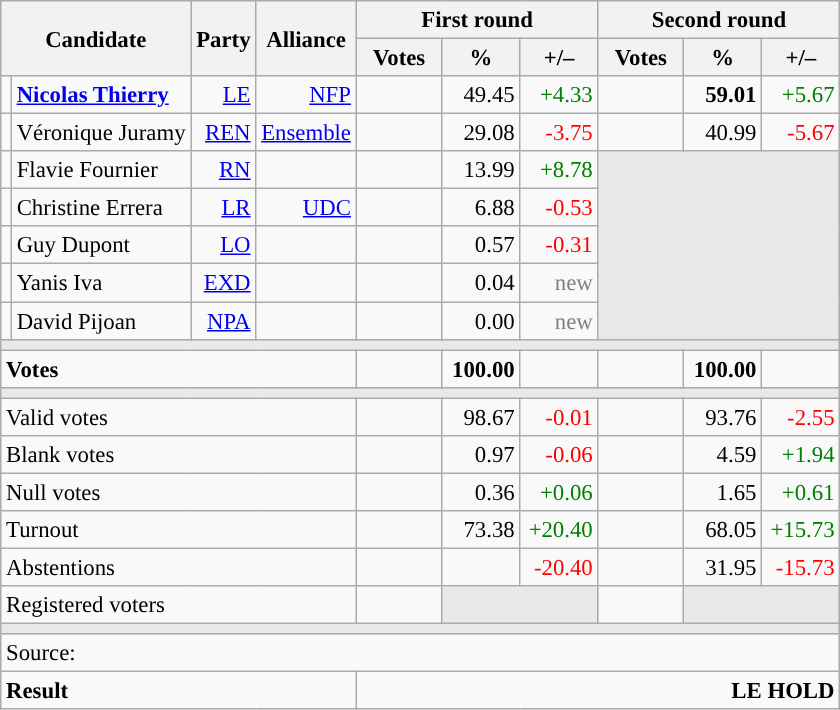<table class="wikitable" style="text-align:right;font-size:95%;">
<tr>
<th rowspan="2" colspan="2">Candidate</th>
<th colspan="1" rowspan="2">Party</th>
<th colspan="1" rowspan="2">Alliance</th>
<th colspan="3">First round</th>
<th colspan="3">Second round</th>
</tr>
<tr>
<th style="width:50px;">Votes</th>
<th style="width:45px;">%</th>
<th style="width:45px;">+/–</th>
<th style="width:50px;">Votes</th>
<th style="width:45px;">%</th>
<th style="width:45px;">+/–</th>
</tr>
<tr>
<td style="color:inherit;background:"></td>
<td style="text-align:left;"><strong><a href='#'>Nicolas Thierry</a></strong></td>
<td><a href='#'>LE</a></td>
<td><a href='#'>NFP</a></td>
<td></td>
<td>49.45</td>
<td style="color:green;">+4.33</td>
<td><strong></strong></td>
<td><strong>59.01</strong></td>
<td style="color:green;">+5.67</td>
</tr>
<tr>
<td style="color:inherit;background:"></td>
<td style="text-align:left;">Véronique Juramy</td>
<td><a href='#'>REN</a></td>
<td><a href='#'>Ensemble</a></td>
<td></td>
<td>29.08</td>
<td style="color:red;">-3.75</td>
<td></td>
<td>40.99</td>
<td style="color:red;">-5.67</td>
</tr>
<tr>
<td style="color:inherit;background:"></td>
<td style="text-align:left;">Flavie Fournier</td>
<td><a href='#'>RN</a></td>
<td></td>
<td></td>
<td>13.99</td>
<td style="color:green;">+8.78</td>
<td colspan="3" rowspan="5" style="background:#E9E9E9;"></td>
</tr>
<tr>
<td style="color:inherit;background:"></td>
<td style="text-align:left;">Christine Errera</td>
<td><a href='#'>LR</a></td>
<td><a href='#'>UDC</a></td>
<td></td>
<td>6.88</td>
<td style="color:red;">-0.53</td>
</tr>
<tr>
<td style="color:inherit;background:"></td>
<td style="text-align:left;">Guy Dupont</td>
<td><a href='#'>LO</a></td>
<td></td>
<td></td>
<td>0.57</td>
<td style="color:red;">-0.31</td>
</tr>
<tr>
<td style="color:inherit;background:"></td>
<td style="text-align:left;">Yanis Iva</td>
<td><a href='#'>EXD</a></td>
<td></td>
<td></td>
<td>0.04</td>
<td style="color:grey;">new</td>
</tr>
<tr>
<td style="color:inherit;background:"></td>
<td style="text-align:left;">David Pijoan</td>
<td><a href='#'>NPA</a></td>
<td></td>
<td></td>
<td>0.00</td>
<td style="color:grey;">new</td>
</tr>
<tr>
<td colspan="10" style="background:#E9E9E9;"></td>
</tr>
<tr style="font-weight:bold;">
<td colspan="4" style="text-align:left;">Votes</td>
<td></td>
<td>100.00</td>
<td></td>
<td></td>
<td>100.00</td>
<td></td>
</tr>
<tr>
<td colspan="10" style="background:#E9E9E9;"></td>
</tr>
<tr>
<td colspan="4" style="text-align:left;">Valid votes</td>
<td></td>
<td>98.67</td>
<td style="color:red;">-0.01</td>
<td></td>
<td>93.76</td>
<td style="color:red;">-2.55</td>
</tr>
<tr>
<td colspan="4" style="text-align:left;">Blank votes</td>
<td></td>
<td>0.97</td>
<td style="color:red;">-0.06</td>
<td></td>
<td>4.59</td>
<td style="color:green;">+1.94</td>
</tr>
<tr>
<td colspan="4" style="text-align:left;">Null votes</td>
<td></td>
<td>0.36</td>
<td style="color:green;">+0.06</td>
<td></td>
<td>1.65</td>
<td style="color:green;">+0.61</td>
</tr>
<tr>
<td colspan="4" style="text-align:left;">Turnout</td>
<td></td>
<td>73.38</td>
<td style="color:green;">+20.40</td>
<td></td>
<td>68.05</td>
<td style="color:green;">+15.73</td>
</tr>
<tr>
<td colspan="4" style="text-align:left;">Abstentions</td>
<td></td>
<td></td>
<td style="color:red;">-20.40</td>
<td></td>
<td>31.95</td>
<td style="color:red;">-15.73</td>
</tr>
<tr>
<td colspan="4" style="text-align:left;">Registered voters</td>
<td></td>
<td colspan="2" style="background:#E9E9E9;"></td>
<td></td>
<td colspan="2" style="background:#E9E9E9;"></td>
</tr>
<tr>
<td colspan="10" style="background:#E9E9E9;"></td>
</tr>
<tr>
<td colspan="10" style="text-align:left;">Source: </td>
</tr>
<tr style="font-weight:bold">
<td colspan="4" style="text-align:left;">Result</td>
<td colspan="6" style="background-color:">LE HOLD</td>
</tr>
</table>
